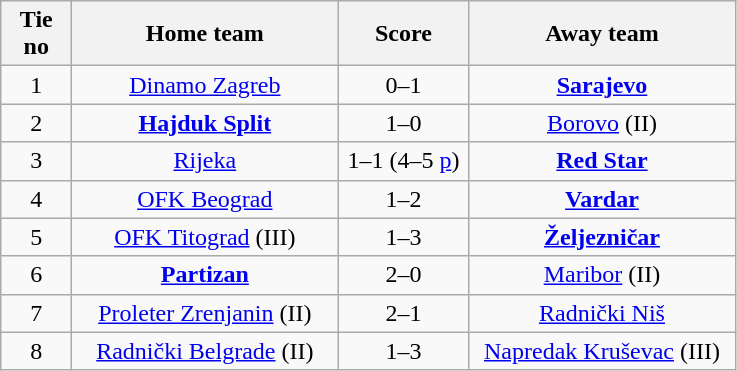<table class="wikitable" style="text-align: center">
<tr>
<th width=40>Tie no</th>
<th width=170>Home team</th>
<th width=80>Score</th>
<th width=170>Away team</th>
</tr>
<tr>
<td>1</td>
<td><a href='#'>Dinamo Zagreb</a></td>
<td>0–1</td>
<td><strong><a href='#'>Sarajevo</a></strong></td>
</tr>
<tr>
<td>2</td>
<td><strong><a href='#'>Hajduk Split</a></strong></td>
<td>1–0</td>
<td><a href='#'>Borovo</a> (II)</td>
</tr>
<tr>
<td>3</td>
<td><a href='#'>Rijeka</a></td>
<td>1–1 (4–5 <a href='#'>p</a>)</td>
<td><strong><a href='#'>Red Star</a></strong></td>
</tr>
<tr>
<td>4</td>
<td><a href='#'>OFK Beograd</a></td>
<td>1–2</td>
<td><strong><a href='#'>Vardar</a></strong></td>
</tr>
<tr>
<td>5</td>
<td><a href='#'>OFK Titograd</a> (III)</td>
<td>1–3</td>
<td><strong><a href='#'>Željezničar</a></strong></td>
</tr>
<tr>
<td>6</td>
<td><strong><a href='#'>Partizan</a></strong></td>
<td>2–0</td>
<td><a href='#'>Maribor</a> (II)</td>
</tr>
<tr>
<td>7</td>
<td><a href='#'>Proleter Zrenjanin</a> (II)</td>
<td>2–1</td>
<td><a href='#'>Radnički Niš</a></td>
</tr>
<tr>
<td>8</td>
<td><a href='#'>Radnički Belgrade</a> (II)</td>
<td>1–3</td>
<td><a href='#'>Napredak Kruševac</a> (III)</td>
</tr>
</table>
